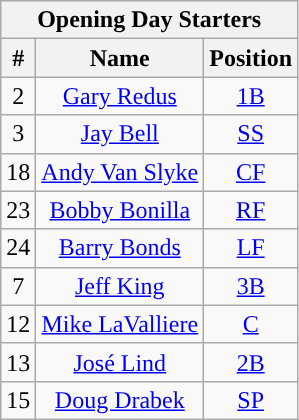<table class="wikitable" style="text-align:center">
<tr>
<th colspan="3">Opening Day Starters</th>
</tr>
<tr>
<th>#</th>
<th>Name</th>
<th>Position</th>
</tr>
<tr>
<td>2</td>
<td><a href='#'>Gary Redus</a></td>
<td><a href='#'>1B</a></td>
</tr>
<tr>
<td>3</td>
<td><a href='#'>Jay Bell</a></td>
<td><a href='#'>SS</a></td>
</tr>
<tr>
<td>18</td>
<td><a href='#'>Andy Van Slyke</a></td>
<td><a href='#'>CF</a></td>
</tr>
<tr>
<td>23</td>
<td><a href='#'>Bobby Bonilla</a></td>
<td><a href='#'>RF</a></td>
</tr>
<tr>
<td>24</td>
<td><a href='#'>Barry Bonds</a></td>
<td><a href='#'>LF</a></td>
</tr>
<tr>
<td>7</td>
<td><a href='#'>Jeff King</a></td>
<td><a href='#'>3B</a></td>
</tr>
<tr>
<td>12</td>
<td><a href='#'>Mike LaValliere</a></td>
<td><a href='#'>C</a></td>
</tr>
<tr>
<td>13</td>
<td><a href='#'>José Lind</a></td>
<td><a href='#'>2B</a></td>
</tr>
<tr>
<td>15</td>
<td><a href='#'>Doug Drabek</a></td>
<td><a href='#'>SP</a></td>
</tr>
</table>
